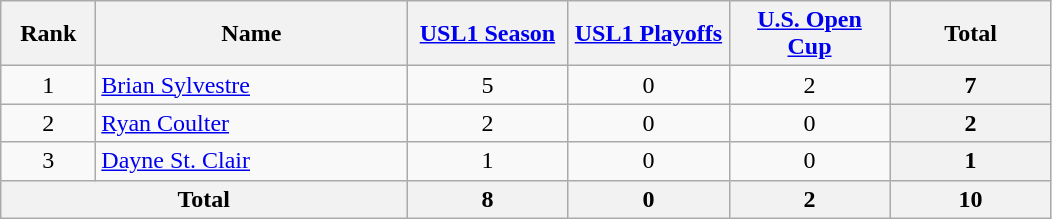<table class="wikitable" style="text-align:center;">
<tr>
<th style="width:56px;">Rank</th>
<th style="width:200px;">Name</th>
<th style="width:100px;"><a href='#'>USL1 Season</a></th>
<th style="width:100px;"><a href='#'>USL1 Playoffs</a></th>
<th style="width:100px;"><a href='#'>U.S. Open Cup</a></th>
<th style="width:100px;">Total</th>
</tr>
<tr>
<td>1</td>
<td align="left"> <a href='#'>Brian Sylvestre</a></td>
<td>5</td>
<td>0</td>
<td>2</td>
<th>7</th>
</tr>
<tr>
<td>2</td>
<td align="left"> <a href='#'>Ryan Coulter</a></td>
<td>2</td>
<td>0</td>
<td>0</td>
<th>2</th>
</tr>
<tr>
<td>3</td>
<td align="left"> <a href='#'>Dayne St. Clair</a></td>
<td>1</td>
<td>0</td>
<td>0</td>
<th>1</th>
</tr>
<tr>
<th colspan="2">Total</th>
<th>8</th>
<th>0</th>
<th>2</th>
<th>10</th>
</tr>
</table>
